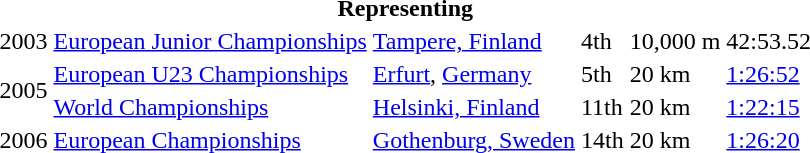<table>
<tr>
<th colspan="6">Representing </th>
</tr>
<tr>
<td>2003</td>
<td><a href='#'>European Junior Championships</a></td>
<td><a href='#'>Tampere, Finland</a></td>
<td>4th</td>
<td>10,000 m</td>
<td>42:53.52</td>
</tr>
<tr>
<td rowspan=2>2005</td>
<td><a href='#'>European U23 Championships</a></td>
<td><a href='#'>Erfurt</a>, <a href='#'>Germany</a></td>
<td>5th</td>
<td>20 km</td>
<td><a href='#'>1:26:52</a></td>
</tr>
<tr>
<td><a href='#'>World Championships</a></td>
<td><a href='#'>Helsinki, Finland</a></td>
<td>11th</td>
<td>20 km</td>
<td><a href='#'>1:22:15</a></td>
</tr>
<tr>
<td>2006</td>
<td><a href='#'>European Championships</a></td>
<td><a href='#'>Gothenburg, Sweden</a></td>
<td>14th</td>
<td>20 km</td>
<td><a href='#'>1:26:20</a></td>
</tr>
</table>
